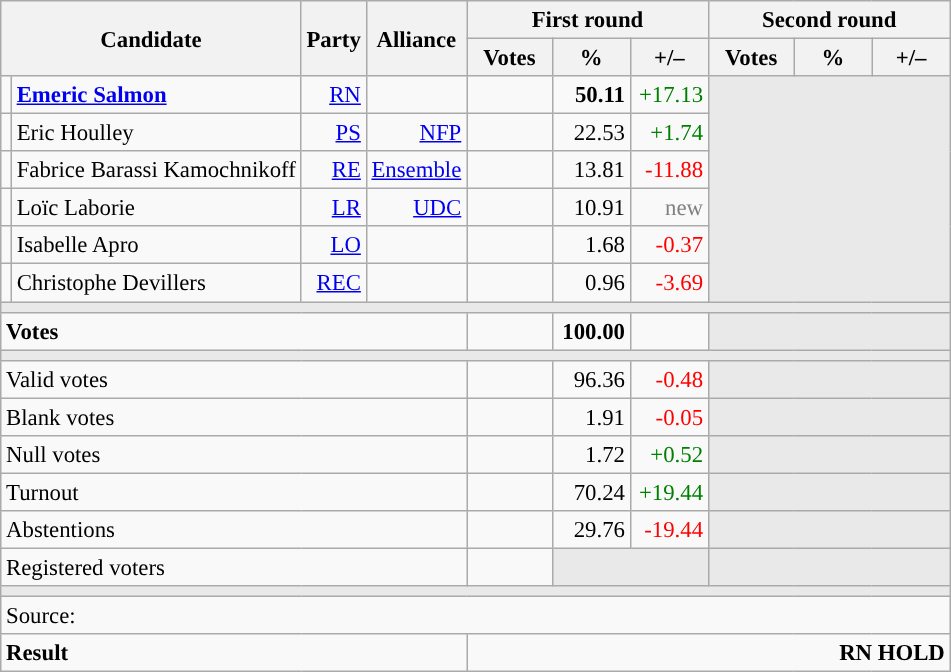<table class="wikitable" style="text-align:right;font-size:95%;">
<tr>
<th rowspan="2" colspan="2">Candidate</th>
<th colspan="1" rowspan="2">Party</th>
<th colspan="1" rowspan="2">Alliance</th>
<th colspan="3">First round</th>
<th colspan="3">Second round</th>
</tr>
<tr>
<th style="width:50px;">Votes</th>
<th style="width:45px;">%</th>
<th style="width:45px;">+/–</th>
<th style="width:50px;">Votes</th>
<th style="width:45px;">%</th>
<th style="width:45px;">+/–</th>
</tr>
<tr>
<td style="background:"></td>
<td style="text-align:left;"><strong><a href='#'>Emeric Salmon</a></strong></td>
<td><a href='#'>RN</a></td>
<td></td>
<td><strong></strong></td>
<td><strong>50.11</strong></td>
<td style="color:green;">+17.13</td>
<td colspan="3" rowspan="6" style="background:#E9E9E9;"></td>
</tr>
<tr>
<td style="background:"></td>
<td style="text-align:left;">Eric Houlley</td>
<td><a href='#'>PS</a></td>
<td><a href='#'>NFP</a></td>
<td></td>
<td>22.53</td>
<td style="color:green;">+1.74</td>
</tr>
<tr>
<td style="background:"></td>
<td style="text-align:left;">Fabrice Barassi Kamochnikoff</td>
<td><a href='#'>RE</a></td>
<td><a href='#'>Ensemble</a></td>
<td></td>
<td>13.81</td>
<td style="color:red;">-11.88</td>
</tr>
<tr>
<td style="background:"></td>
<td style="text-align:left;">Loïc Laborie</td>
<td><a href='#'>LR</a></td>
<td><a href='#'>UDC</a></td>
<td></td>
<td>10.91</td>
<td style="color:grey;">new</td>
</tr>
<tr>
<td style="background:"></td>
<td style="text-align:left;">Isabelle Apro</td>
<td><a href='#'>LO</a></td>
<td></td>
<td></td>
<td>1.68</td>
<td style="color:red;">-0.37</td>
</tr>
<tr>
<td style="background:"></td>
<td style="text-align:left;">Christophe Devillers</td>
<td><a href='#'>REC</a></td>
<td></td>
<td></td>
<td>0.96</td>
<td style="color:red;">-3.69</td>
</tr>
<tr>
<td colspan="10" style="background:#E9E9E9;"></td>
</tr>
<tr style="font-weight:bold;">
<td colspan="4" style="text-align:left;">Votes</td>
<td></td>
<td>100.00</td>
<td></td>
<td colspan="3" rowspan="1" style="background:#E9E9E9;"></td>
</tr>
<tr>
<td colspan="10" style="background:#E9E9E9;"></td>
</tr>
<tr>
<td colspan="4" style="text-align:left;">Valid votes</td>
<td></td>
<td>96.36</td>
<td style="color:red;">-0.48</td>
<td colspan="3" rowspan="1" style="background:#E9E9E9;"></td>
</tr>
<tr>
<td colspan="4" style="text-align:left;">Blank votes</td>
<td></td>
<td>1.91</td>
<td style="color:red;">-0.05</td>
<td colspan="3" rowspan="1" style="background:#E9E9E9;"></td>
</tr>
<tr>
<td colspan="4" style="text-align:left;">Null votes</td>
<td></td>
<td>1.72</td>
<td style="color:green;">+0.52</td>
<td colspan="3" rowspan="1" style="background:#E9E9E9;"></td>
</tr>
<tr>
<td colspan="4" style="text-align:left;">Turnout</td>
<td></td>
<td>70.24</td>
<td style="color:green;">+19.44</td>
<td colspan="3" rowspan="1" style="background:#E9E9E9;"></td>
</tr>
<tr>
<td colspan="4" style="text-align:left;">Abstentions</td>
<td></td>
<td>29.76</td>
<td style="color:red;">-19.44</td>
<td colspan="3" rowspan="1" style="background:#E9E9E9;"></td>
</tr>
<tr>
<td colspan="4" style="text-align:left;">Registered voters</td>
<td></td>
<td colspan="2" style="background:#E9E9E9;"></td>
<td colspan="3" rowspan="1" style="background:#E9E9E9;"></td>
</tr>
<tr>
<td colspan="10" style="background:#E9E9E9;"></td>
</tr>
<tr>
<td colspan="10" style="text-align:left;">Source: </td>
</tr>
<tr style="font-weight:bold">
<td colspan="4" style="text-align:left;">Result</td>
<td colspan="6" style="background-color:">RN HOLD</td>
</tr>
</table>
